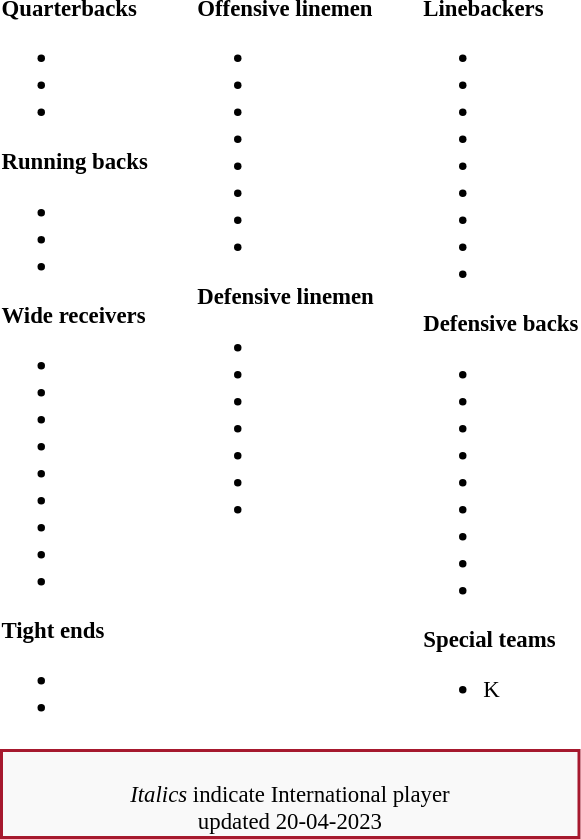<table class="toccolours" style="text-align: left;">
<tr>
<td style="font-size: 95%;vertical-align:top;"><strong>Quarterbacks</strong><br><ul><li></li><li></li><li></li></ul><strong>Running backs</strong><ul><li></li><li></li><li></li></ul><strong>Wide receivers</strong><ul><li></li><li></li><li></li><li></li><li></li><li></li><li></li><li></li><li></li></ul><strong>Tight ends</strong><ul><li></li><li></li></ul></td>
<td style="width: 25px;"></td>
<td style="font-size: 95%;vertical-align:top;"><strong>Offensive linemen</strong><br><ul><li></li><li></li><li></li><li></li><li></li><li></li><li></li><li></li></ul><strong>Defensive linemen</strong><ul><li></li><li></li><li></li><li></li><li></li><li></li><li></li></ul></td>
<td style="width: 25px;"></td>
<td style="font-size: 95%;vertical-align:top;"><strong>Linebackers </strong><br><ul><li></li><li></li><li></li><li></li><li></li><li></li><li></li><li></li><li></li></ul><strong>Defensive backs</strong><ul><li></li><li></li><li></li><li></li><li></li><li></li><li></li><li></li><li></li></ul><strong>Special teams</strong><ul><li> K</li></ul></td>
</tr>
<tr>
<td style="text-align:center;font-size: 95%;background:#F9F9F9;border:2px solid #A6192E" colspan="10"><br><em>Italics</em> indicate International player<br><span></span> updated 20-04-2023</td>
</tr>
<tr>
</tr>
</table>
